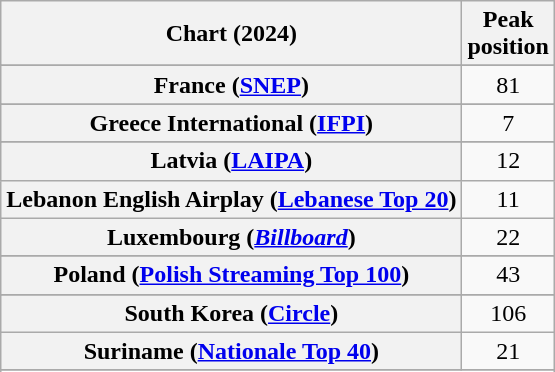<table class="wikitable sortable plainrowheaders" style="text-align:center">
<tr>
<th scope="col">Chart (2024)</th>
<th scope="col">Peak<br>position</th>
</tr>
<tr>
</tr>
<tr>
</tr>
<tr>
</tr>
<tr>
</tr>
<tr>
<th scope="row">France (<a href='#'>SNEP</a>)</th>
<td>81</td>
</tr>
<tr>
</tr>
<tr>
</tr>
<tr>
<th scope="row">Greece International (<a href='#'>IFPI</a>)</th>
<td>7</td>
</tr>
<tr>
</tr>
<tr>
<th scope="row">Latvia (<a href='#'>LAIPA</a>)</th>
<td>12</td>
</tr>
<tr>
<th scope="row">Lebanon English Airplay (<a href='#'>Lebanese Top 20</a>)</th>
<td>11</td>
</tr>
<tr>
<th scope="row">Luxembourg (<em><a href='#'>Billboard</a></em>)</th>
<td>22</td>
</tr>
<tr>
</tr>
<tr>
</tr>
<tr>
</tr>
<tr>
<th scope="row">Poland (<a href='#'>Polish Streaming Top 100</a>)</th>
<td>43</td>
</tr>
<tr>
</tr>
<tr>
</tr>
<tr>
<th scope="row">South Korea  (<a href='#'>Circle</a>)</th>
<td>106</td>
</tr>
<tr>
<th scope="row">Suriname (<a href='#'>Nationale Top 40</a>)</th>
<td>21</td>
</tr>
<tr>
</tr>
<tr>
</tr>
<tr>
</tr>
<tr>
</tr>
<tr>
</tr>
</table>
